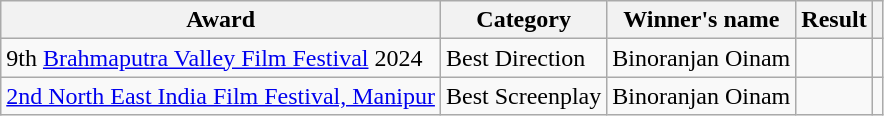<table class="wikitable sortable">
<tr>
<th>Award</th>
<th>Category</th>
<th>Winner's name</th>
<th>Result</th>
<th></th>
</tr>
<tr>
<td>9th <a href='#'>Brahmaputra Valley Film Festival</a> 2024</td>
<td>Best Direction</td>
<td>Binoranjan Oinam</td>
<td></td>
<td></td>
</tr>
<tr>
<td><a href='#'>2nd North East India Film Festival, Manipur</a></td>
<td>Best Screenplay</td>
<td>Binoranjan Oinam</td>
<td></td>
<td></td>
</tr>
</table>
